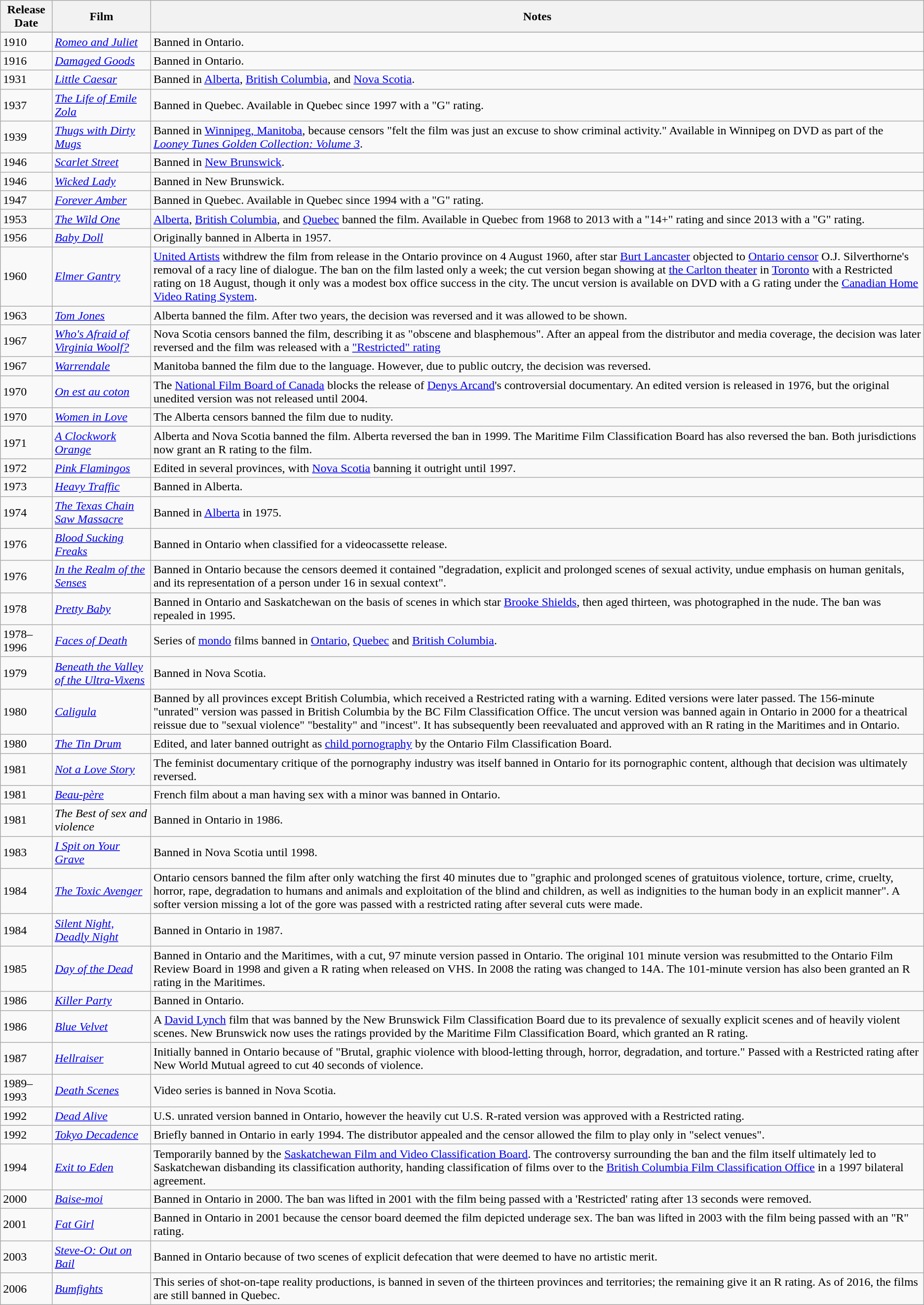<table class="wikitable sortable">
<tr>
<th>Release Date</th>
<th>Film</th>
<th class="unsortable">Notes</th>
</tr>
<tr i>
</tr>
<tr>
<td>1910</td>
<td><em><a href='#'>Romeo and Juliet</a></em></td>
<td>Banned in Ontario.</td>
</tr>
<tr>
<td>1916</td>
<td><em><a href='#'>Damaged Goods</a></em></td>
<td>Banned in Ontario.</td>
</tr>
<tr>
<td>1931</td>
<td><em><a href='#'>Little Caesar</a></em></td>
<td>Banned in <a href='#'>Alberta</a>, <a href='#'>British Columbia</a>, and <a href='#'>Nova Scotia</a>.</td>
</tr>
<tr>
<td>1937</td>
<td><em><a href='#'>The Life of Emile Zola</a></em></td>
<td>Banned in Quebec. Available in Quebec since 1997 with a "G" rating.</td>
</tr>
<tr>
<td>1939</td>
<td><em><a href='#'>Thugs with Dirty Mugs</a></em></td>
<td>Banned in <a href='#'>Winnipeg, Manitoba</a>, because censors "felt the film was just an excuse to show criminal activity." Available in Winnipeg on DVD as part of the <em><a href='#'>Looney Tunes Golden Collection: Volume 3</a></em>.</td>
</tr>
<tr>
<td>1946</td>
<td><em><a href='#'>Scarlet Street</a></em></td>
<td>Banned in <a href='#'>New Brunswick</a>.</td>
</tr>
<tr>
<td>1946</td>
<td><em><a href='#'>Wicked Lady</a></em></td>
<td>Banned in New Brunswick.</td>
</tr>
<tr>
<td>1947</td>
<td><em><a href='#'>Forever Amber</a></em></td>
<td>Banned in Quebec. Available in Quebec since 1994 with a "G" rating.</td>
</tr>
<tr>
<td>1953</td>
<td><em><a href='#'>The Wild One</a></em></td>
<td><a href='#'>Alberta</a>, <a href='#'>British Columbia</a>, and <a href='#'>Quebec</a> banned the film. Available in Quebec from 1968 to 2013 with a "14+" rating and since 2013 with a "G" rating.</td>
</tr>
<tr>
<td>1956</td>
<td><em><a href='#'>Baby Doll</a></em></td>
<td>Originally banned in Alberta in 1957.</td>
</tr>
<tr>
<td>1960</td>
<td><em><a href='#'>Elmer Gantry</a></em></td>
<td><a href='#'>United Artists</a> withdrew the film from release in the Ontario province on 4 August 1960, after star <a href='#'>Burt Lancaster</a> objected to <a href='#'>Ontario censor</a> O.J. Silverthorne's removal of a racy line of dialogue. The ban on the film lasted only a week; the cut version began showing at <a href='#'>the Carlton theater</a> in <a href='#'>Toronto</a> with a Restricted rating on 18 August, though it only was a modest box office success in the city. The uncut version is available on DVD with a G rating under the <a href='#'>Canadian Home Video Rating System</a>.</td>
</tr>
<tr>
<td>1963</td>
<td><em><a href='#'>Tom Jones</a></em></td>
<td>Alberta banned the film. After two years, the decision was reversed and it was allowed to be shown.</td>
</tr>
<tr>
<td>1967</td>
<td><em><a href='#'>Who's Afraid of Virginia Woolf?</a></em></td>
<td>Nova Scotia censors banned the film, describing it as "obscene and blasphemous". After an appeal from the distributor and media coverage, the decision was later reversed and the film was released with a <a href='#'>"Restricted" rating</a></td>
</tr>
<tr>
<td>1967</td>
<td><em><a href='#'>Warrendale</a></em></td>
<td>Manitoba banned the film due to the language. However, due to public outcry, the decision was reversed.</td>
</tr>
<tr>
<td>1970</td>
<td><em><a href='#'>On est au coton</a></em></td>
<td>The <a href='#'>National Film Board of Canada</a> blocks the release of <a href='#'>Denys Arcand</a>'s controversial documentary. An edited version is released in 1976, but the original unedited version was not released until 2004.</td>
</tr>
<tr>
<td>1970</td>
<td><em><a href='#'>Women in Love</a></em></td>
<td>The Alberta censors banned the film due to nudity.</td>
</tr>
<tr>
<td>1971</td>
<td><em><a href='#'>A Clockwork Orange</a></em></td>
<td>Alberta and Nova Scotia banned the film. Alberta reversed the ban in 1999.  The Maritime Film Classification Board has also reversed the ban.  Both jurisdictions now grant an R rating to the film.</td>
</tr>
<tr>
<td>1972</td>
<td><em><a href='#'>Pink Flamingos</a></em></td>
<td>Edited in several provinces, with <a href='#'>Nova Scotia</a> banning it outright until 1997.</td>
</tr>
<tr>
<td>1973</td>
<td><em><a href='#'>Heavy Traffic</a></em></td>
<td>Banned in Alberta.</td>
</tr>
<tr>
<td>1974</td>
<td><em><a href='#'>The Texas Chain Saw Massacre</a></em></td>
<td>Banned in <a href='#'>Alberta</a> in 1975.</td>
</tr>
<tr>
<td>1976</td>
<td><em><a href='#'>Blood Sucking Freaks</a></em></td>
<td>Banned in Ontario when classified for a videocassette release.</td>
</tr>
<tr>
<td>1976</td>
<td><em><a href='#'>In the Realm of the Senses</a></em></td>
<td>Banned in Ontario because the censors deemed it contained "degradation, explicit and prolonged scenes of sexual activity, undue emphasis on human genitals, and its representation of a person under 16 in sexual context".</td>
</tr>
<tr>
<td>1978</td>
<td><em><a href='#'>Pretty Baby</a></em></td>
<td>Banned in Ontario and Saskatchewan on the basis of scenes in which star <a href='#'>Brooke Shields</a>, then aged thirteen, was photographed in the nude. The ban was repealed in 1995.</td>
</tr>
<tr>
<td>1978–1996</td>
<td><em><a href='#'>Faces of Death</a></em></td>
<td>Series of <a href='#'>mondo</a> films banned in <a href='#'>Ontario</a>, <a href='#'>Quebec</a> and <a href='#'>British Columbia</a>.</td>
</tr>
<tr>
<td>1979</td>
<td><em><a href='#'>Beneath the Valley of the Ultra-Vixens</a></em></td>
<td>Banned in Nova Scotia.</td>
</tr>
<tr>
<td>1980</td>
<td><em><a href='#'>Caligula</a></em></td>
<td>Banned by all provinces except British Columbia, which received a Restricted rating with a warning. Edited versions were later passed. The 156-minute "unrated" version was passed in British Columbia by the BC Film Classification Office. The uncut version was banned again in Ontario in 2000 for a theatrical reissue due to "sexual violence" "bestality" and "incest". It has subsequently been reevaluated and approved with an R rating in the Maritimes and in Ontario.</td>
</tr>
<tr>
<td>1980</td>
<td><em><a href='#'>The Tin Drum</a></em></td>
<td>Edited, and later banned outright as <a href='#'>child pornography</a> by the Ontario Film Classification Board.</td>
</tr>
<tr>
<td>1981</td>
<td><em><a href='#'>Not a Love Story</a></em></td>
<td>The feminist documentary critique of the pornography industry was itself banned in Ontario for its pornographic content, although that decision was ultimately reversed.</td>
</tr>
<tr>
<td>1981</td>
<td><em><a href='#'>Beau-père</a></em></td>
<td>French film about a man having sex with a minor was banned in Ontario.</td>
</tr>
<tr>
<td>1981</td>
<td><em>The Best of sex and violence</em></td>
<td>Banned in Ontario in 1986.</td>
</tr>
<tr>
<td>1983</td>
<td><em><a href='#'>I Spit on Your Grave</a></em></td>
<td>Banned in Nova Scotia until 1998.</td>
</tr>
<tr>
<td>1984</td>
<td><em><a href='#'>The Toxic Avenger</a></em></td>
<td>Ontario censors banned the film after only watching the first 40 minutes due to "graphic and prolonged scenes of gratuitous violence, torture, crime, cruelty, horror, rape, degradation to humans and animals and exploitation of the blind and children, as well as indignities to the human body in an explicit manner". A softer version missing a lot of the gore was passed with a restricted rating after several cuts were made.</td>
</tr>
<tr>
<td>1984</td>
<td><em><a href='#'>Silent Night, Deadly Night</a></em></td>
<td>Banned in Ontario in 1987.</td>
</tr>
<tr>
<td>1985</td>
<td><em><a href='#'>Day of the Dead</a></em></td>
<td>Banned in Ontario and the Maritimes, with a cut, 97 minute version passed in Ontario. The original 101 minute version was resubmitted to the Ontario Film Review Board in 1998 and given a R rating when released on VHS. In 2008 the rating was changed to 14A. The 101-minute version has also been granted an R rating in the Maritimes.</td>
</tr>
<tr>
<td>1986</td>
<td><em><a href='#'>Killer Party</a></em></td>
<td>Banned in Ontario.</td>
</tr>
<tr>
<td>1986</td>
<td><em><a href='#'>Blue Velvet</a></em></td>
<td>A <a href='#'>David Lynch</a> film that was banned by the New Brunswick Film Classification Board due to its prevalence of sexually explicit scenes and of heavily violent scenes.  New Brunswick now uses the ratings provided by the Maritime Film Classification Board, which granted an R rating.</td>
</tr>
<tr>
<td>1987</td>
<td><em><a href='#'>Hellraiser</a></em></td>
<td>Initially banned in Ontario because of "Brutal, graphic violence with blood-letting through, horror, degradation, and torture." Passed with a Restricted rating after New World Mutual agreed to cut 40 seconds of violence.</td>
</tr>
<tr>
<td>1989–1993</td>
<td><em><a href='#'>Death Scenes</a></em></td>
<td>Video series is banned in Nova Scotia.</td>
</tr>
<tr>
<td>1992</td>
<td><em><a href='#'>Dead Alive</a></em></td>
<td>U.S. unrated version banned in Ontario, however the heavily cut U.S. R-rated version was approved with a Restricted rating.</td>
</tr>
<tr>
<td>1992</td>
<td><em><a href='#'>Tokyo Decadence</a></em></td>
<td>Briefly banned in Ontario in early 1994. The distributor appealed and the censor allowed the film to play only in "select venues".</td>
</tr>
<tr>
<td>1994</td>
<td><em><a href='#'>Exit to Eden</a></em></td>
<td>Temporarily banned by the <a href='#'>Saskatchewan Film and Video Classification Board</a>. The controversy surrounding the ban and the film itself ultimately led to Saskatchewan disbanding its classification authority, handing classification of films over to the <a href='#'>British Columbia Film Classification Office</a> in a 1997 bilateral agreement.</td>
</tr>
<tr>
<td>2000</td>
<td><em><a href='#'>Baise-moi</a></em></td>
<td>Banned in Ontario in 2000. The ban was lifted in 2001 with the film being passed with a 'Restricted' rating after 13 seconds were removed.</td>
</tr>
<tr>
<td>2001</td>
<td><em><a href='#'>Fat Girl</a></em></td>
<td>Banned in Ontario in 2001 because the censor board deemed the film depicted underage sex. The ban was lifted in 2003 with the film being passed with an "R" rating.</td>
</tr>
<tr>
<td>2003</td>
<td><em><a href='#'>Steve-O: Out on Bail</a></em></td>
<td>Banned in Ontario because of two scenes of explicit defecation that were deemed to have no artistic merit.</td>
</tr>
<tr>
<td>2006</td>
<td><em><a href='#'>Bumfights</a></em></td>
<td>This series of shot-on-tape reality productions, is banned in seven of the thirteen provinces and territories; the remaining give it an R rating.  As of 2016, the films are still banned in Quebec.</td>
</tr>
</table>
